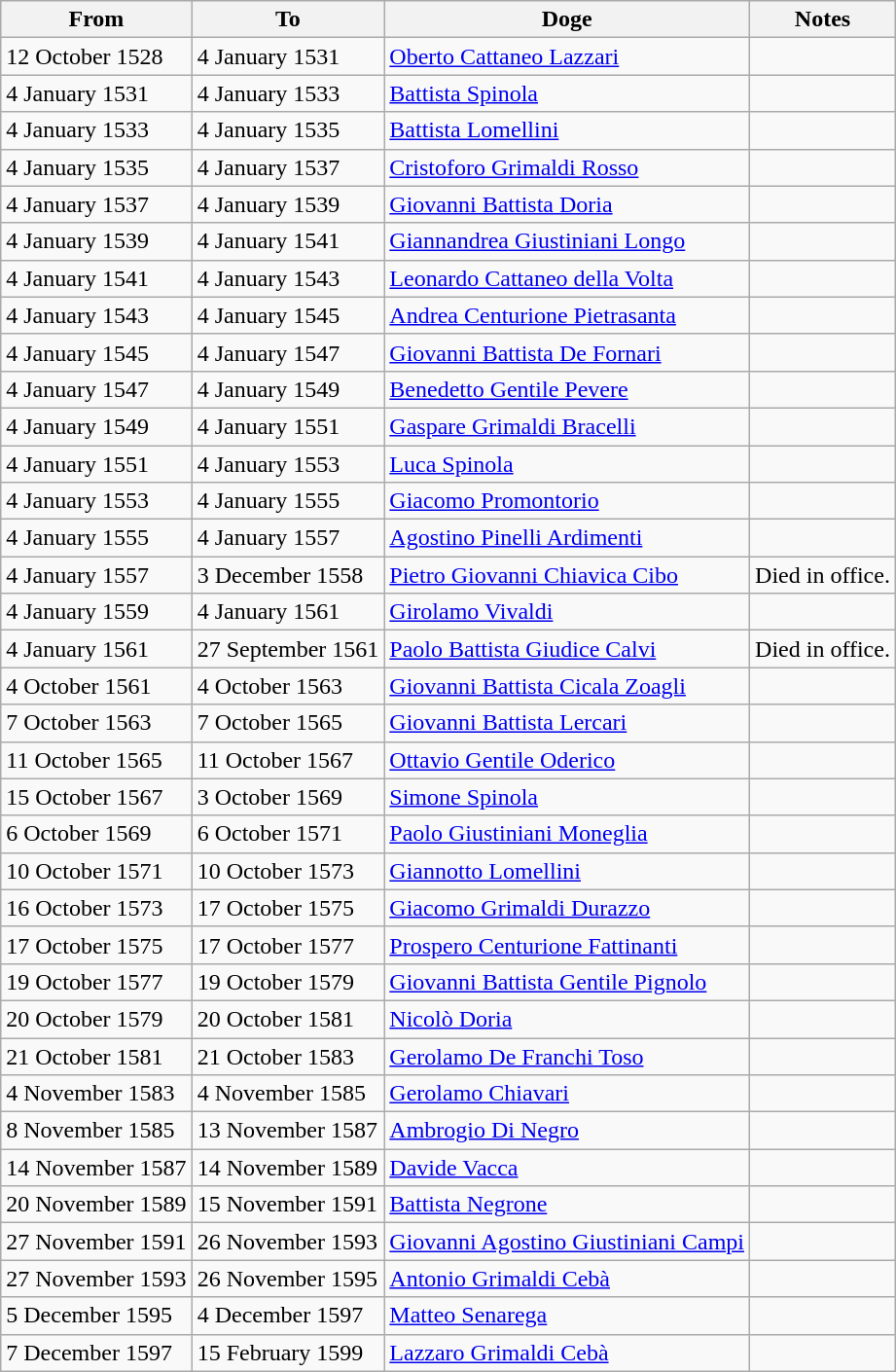<table class=wikitable>
<tr>
<th>From</th>
<th>To</th>
<th>Doge</th>
<th>Notes</th>
</tr>
<tr>
<td>12 October 1528</td>
<td>4 January 1531</td>
<td><a href='#'>Oberto Cattaneo Lazzari</a></td>
<td></td>
</tr>
<tr>
<td>4 January 1531</td>
<td>4 January 1533</td>
<td><a href='#'>Battista Spinola</a></td>
<td></td>
</tr>
<tr>
<td>4 January 1533</td>
<td>4 January 1535</td>
<td><a href='#'>Battista Lomellini</a></td>
<td></td>
</tr>
<tr>
<td>4 January 1535</td>
<td>4 January 1537</td>
<td><a href='#'>Cristoforo Grimaldi Rosso</a></td>
<td></td>
</tr>
<tr>
<td>4 January 1537</td>
<td>4 January 1539</td>
<td><a href='#'>Giovanni Battista Doria</a></td>
<td></td>
</tr>
<tr>
<td>4 January 1539</td>
<td>4 January 1541</td>
<td><a href='#'>Giannandrea Giustiniani Longo</a></td>
<td></td>
</tr>
<tr>
<td>4 January 1541</td>
<td>4 January 1543</td>
<td><a href='#'>Leonardo Cattaneo della Volta</a></td>
<td></td>
</tr>
<tr>
<td>4 January 1543</td>
<td>4 January 1545</td>
<td><a href='#'>Andrea Centurione Pietrasanta</a></td>
<td></td>
</tr>
<tr>
<td>4 January 1545</td>
<td>4 January 1547</td>
<td><a href='#'>Giovanni Battista De Fornari</a></td>
<td></td>
</tr>
<tr>
<td>4 January 1547</td>
<td>4 January 1549</td>
<td><a href='#'>Benedetto Gentile Pevere</a></td>
<td></td>
</tr>
<tr>
<td>4 January 1549</td>
<td>4 January 1551</td>
<td><a href='#'>Gaspare Grimaldi Bracelli</a></td>
<td></td>
</tr>
<tr>
<td>4 January 1551</td>
<td>4 January 1553</td>
<td><a href='#'>Luca Spinola</a></td>
<td></td>
</tr>
<tr>
<td>4 January 1553</td>
<td>4 January 1555</td>
<td><a href='#'>Giacomo Promontorio</a></td>
<td></td>
</tr>
<tr>
<td>4 January 1555</td>
<td>4 January 1557</td>
<td><a href='#'>Agostino Pinelli Ardimenti</a></td>
<td></td>
</tr>
<tr>
<td>4 January 1557</td>
<td>3 December 1558</td>
<td><a href='#'>Pietro Giovanni Chiavica Cibo</a></td>
<td>Died in office.</td>
</tr>
<tr>
<td>4 January 1559</td>
<td>4 January 1561</td>
<td><a href='#'>Girolamo Vivaldi</a></td>
<td></td>
</tr>
<tr>
<td>4 January 1561</td>
<td>27 September 1561</td>
<td><a href='#'>Paolo Battista Giudice Calvi</a></td>
<td>Died in office.</td>
</tr>
<tr>
<td>4 October 1561</td>
<td>4 October 1563</td>
<td><a href='#'>Giovanni Battista Cicala Zoagli</a></td>
<td></td>
</tr>
<tr>
<td>7 October 1563</td>
<td>7 October 1565</td>
<td><a href='#'>Giovanni Battista Lercari</a></td>
<td></td>
</tr>
<tr>
<td>11 October 1565</td>
<td>11 October 1567</td>
<td><a href='#'>Ottavio Gentile Oderico</a></td>
<td></td>
</tr>
<tr>
<td>15 October 1567</td>
<td>3 October 1569</td>
<td><a href='#'>Simone Spinola</a></td>
<td></td>
</tr>
<tr>
<td>6 October 1569</td>
<td>6 October 1571</td>
<td><a href='#'>Paolo Giustiniani Moneglia</a></td>
<td></td>
</tr>
<tr>
<td>10 October 1571</td>
<td>10 October 1573</td>
<td><a href='#'>Giannotto Lomellini</a></td>
<td></td>
</tr>
<tr>
<td>16 October 1573</td>
<td>17 October 1575</td>
<td><a href='#'>Giacomo Grimaldi Durazzo</a></td>
<td></td>
</tr>
<tr>
<td>17 October 1575</td>
<td>17 October 1577</td>
<td><a href='#'>Prospero Centurione Fattinanti</a></td>
<td></td>
</tr>
<tr>
<td>19 October 1577</td>
<td>19 October 1579</td>
<td><a href='#'>Giovanni Battista Gentile Pignolo</a></td>
<td></td>
</tr>
<tr>
<td>20 October 1579</td>
<td>20 October 1581</td>
<td><a href='#'>Nicolò Doria</a></td>
<td></td>
</tr>
<tr>
<td>21 October 1581</td>
<td>21 October 1583</td>
<td><a href='#'>Gerolamo De Franchi Toso</a></td>
<td></td>
</tr>
<tr>
<td>4 November 1583</td>
<td>4 November 1585</td>
<td><a href='#'>Gerolamo Chiavari</a></td>
<td></td>
</tr>
<tr>
<td>8 November 1585</td>
<td>13 November 1587</td>
<td><a href='#'>Ambrogio Di Negro</a></td>
<td></td>
</tr>
<tr>
<td>14 November 1587</td>
<td>14 November 1589</td>
<td><a href='#'>Davide Vacca</a></td>
<td></td>
</tr>
<tr>
<td>20 November 1589</td>
<td>15 November 1591</td>
<td><a href='#'>Battista Negrone</a></td>
<td></td>
</tr>
<tr>
<td>27 November 1591</td>
<td>26 November 1593</td>
<td><a href='#'>Giovanni Agostino Giustiniani Campi</a></td>
<td></td>
</tr>
<tr>
<td>27 November 1593</td>
<td>26 November 1595</td>
<td><a href='#'>Antonio Grimaldi Cebà</a></td>
<td></td>
</tr>
<tr>
<td>5 December 1595</td>
<td>4 December 1597</td>
<td><a href='#'>Matteo Senarega</a></td>
<td></td>
</tr>
<tr>
<td>7 December 1597</td>
<td>15 February 1599</td>
<td><a href='#'>Lazzaro Grimaldi Cebà</a></td>
<td></td>
</tr>
</table>
